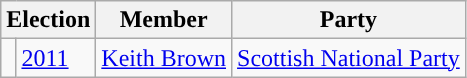<table class="wikitable">
<tr>
<th colspan="2">Election</th>
<th>Member</th>
<th>Party</th>
</tr>
<tr>
<td style="background-color: "></td>
<td><a href='#'>2011</a></td>
<td><a href='#'>Keith Brown</a></td>
<td><a href='#'>Scottish National Party</a></td>
</tr>
</table>
